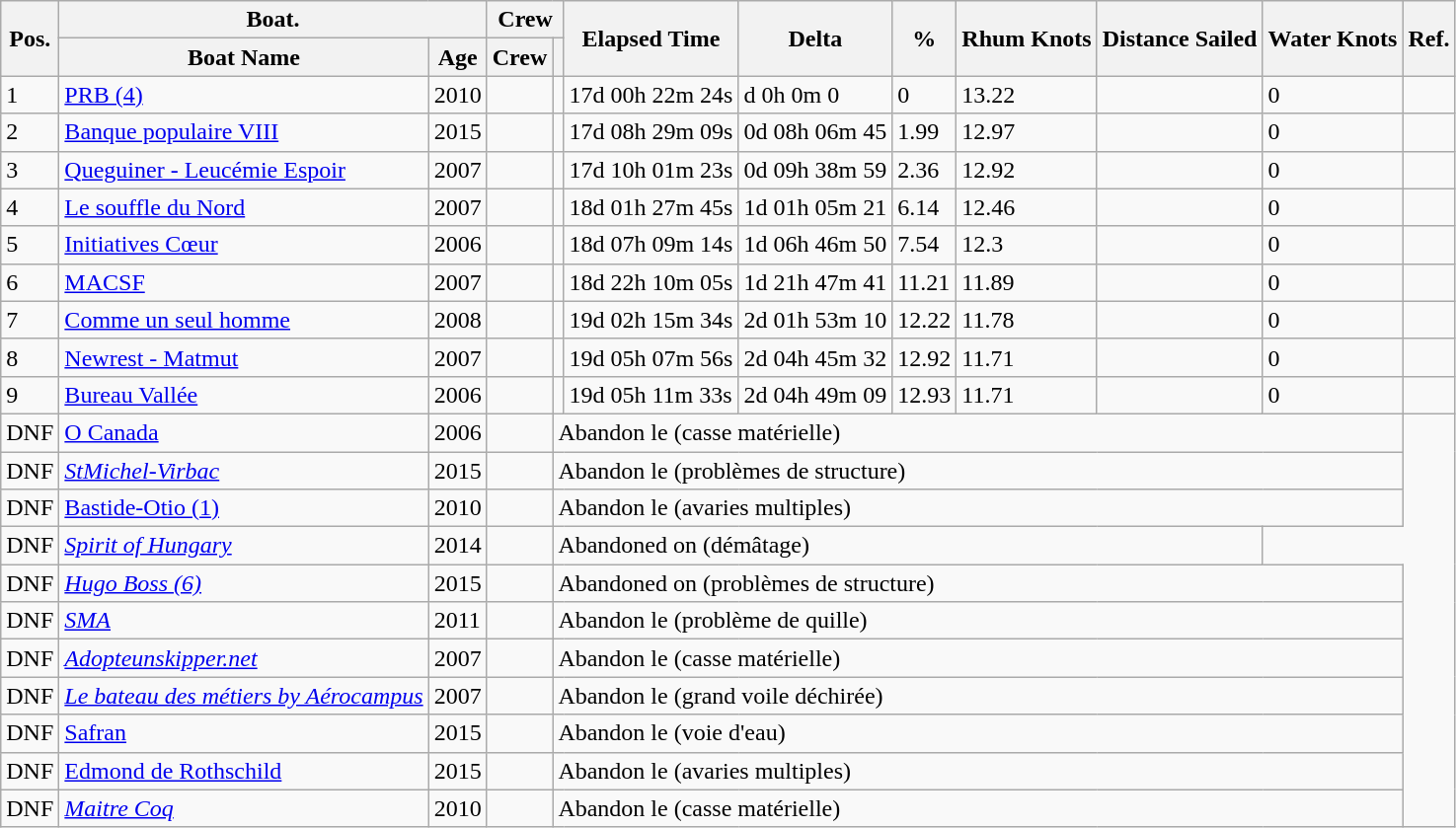<table class="wikitable sortable">
<tr>
<th rowspan=2>Pos.</th>
<th colspan=2>Boat.</th>
<th colspan=2>Crew</th>
<th rowspan=2>Elapsed Time</th>
<th rowspan=2>Delta</th>
<th rowspan=2>%</th>
<th rowspan=2>Rhum Knots</th>
<th rowspan=2>Distance Sailed</th>
<th rowspan=2>Water Knots</th>
<th rowspan=2>Ref.</th>
</tr>
<tr>
<th>Boat Name</th>
<th>Age</th>
<th>Crew</th>
<th></th>
</tr>
<tr>
<td>1</td>
<td><a href='#'>PRB (4)</a></td>
<td>2010</td>
<td> <br> </td>
<td> <br> </td>
<td>17d 00h 22m 24s</td>
<td>d 0h 0m 0</td>
<td>0</td>
<td>13.22</td>
<td></td>
<td>0</td>
<td></td>
</tr>
<tr>
<td>2</td>
<td><a href='#'>Banque populaire VIII</a></td>
<td>2015</td>
<td> <br> </td>
<td> <br> </td>
<td>17d 08h 29m 09s</td>
<td>0d 08h 06m 45</td>
<td>1.99</td>
<td>12.97</td>
<td></td>
<td>0</td>
<td></td>
</tr>
<tr>
<td>3</td>
<td><a href='#'>Queguiner - Leucémie Espoir</a></td>
<td>2007</td>
<td> <br> </td>
<td> <br> </td>
<td>17d 10h 01m 23s</td>
<td>0d 09h 38m 59</td>
<td>2.36</td>
<td>12.92</td>
<td></td>
<td>0</td>
<td></td>
</tr>
<tr>
<td>4</td>
<td><a href='#'>Le souffle du Nord</a></td>
<td>2007</td>
<td> <br> </td>
<td> <br> </td>
<td>18d 01h 27m 45s</td>
<td>1d 01h 05m 21</td>
<td>6.14</td>
<td>12.46</td>
<td></td>
<td>0</td>
<td></td>
</tr>
<tr>
<td>5</td>
<td><a href='#'>Initiatives Cœur</a></td>
<td>2006</td>
<td> <br> </td>
<td> <br> </td>
<td>18d 07h 09m 14s</td>
<td>1d 06h 46m 50</td>
<td>7.54</td>
<td>12.3</td>
<td></td>
<td>0</td>
<td></td>
</tr>
<tr>
<td>6</td>
<td><a href='#'>MACSF</a></td>
<td>2007</td>
<td> <br> </td>
<td> <br> </td>
<td>18d 22h 10m 05s</td>
<td>1d 21h 47m 41</td>
<td>11.21</td>
<td>11.89</td>
<td></td>
<td>0</td>
<td></td>
</tr>
<tr>
<td>7</td>
<td><a href='#'>Comme un seul homme</a></td>
<td>2008</td>
<td> <br> </td>
<td> <br> </td>
<td>19d 02h 15m 34s</td>
<td>2d 01h 53m 10</td>
<td>12.22</td>
<td>11.78</td>
<td></td>
<td>0</td>
<td></td>
</tr>
<tr>
<td>8</td>
<td><a href='#'>Newrest - Matmut</a></td>
<td>2007</td>
<td> <br> </td>
<td> <br> </td>
<td>19d 05h 07m 56s</td>
<td>2d 04h 45m 32</td>
<td>12.92</td>
<td>11.71</td>
<td></td>
<td>0</td>
<td></td>
</tr>
<tr>
<td>9</td>
<td><a href='#'>Bureau Vallée</a></td>
<td>2006</td>
<td> <br> </td>
<td> <br> </td>
<td>19d 05h 11m 33s</td>
<td>2d 04h 49m 09</td>
<td>12.93</td>
<td>11.71</td>
<td></td>
<td>0</td>
<td></td>
</tr>
<tr>
<td>DNF</td>
<td><a href='#'>O Canada</a></td>
<td>2006</td>
<td><br></td>
<td colspan=7>Abandon le  (casse matérielle)</td>
</tr>
<tr>
<td>DNF</td>
<td><em><a href='#'>StMichel-Virbac</a></em></td>
<td>2015</td>
<td><br></td>
<td colspan=7>Abandon le  (problèmes de structure)</td>
</tr>
<tr>
<td>DNF</td>
<td><a href='#'>Bastide-Otio (1)</a></td>
<td>2010</td>
<td><br></td>
<td colspan=7>Abandon le  (avaries multiples)</td>
</tr>
<tr>
<td>DNF</td>
<td><em><a href='#'>Spirit of Hungary</a></em></td>
<td>2014</td>
<td><br></td>
<td colspan=6>Abandoned on  (démâtage)</td>
</tr>
<tr>
<td>DNF</td>
<td><em><a href='#'>Hugo Boss (6)</a></em></td>
<td>2015</td>
<td><br></td>
<td colspan=7>Abandoned on  (problèmes de structure)</td>
</tr>
<tr>
<td>DNF</td>
<td><em><a href='#'>SMA</a></em></td>
<td>2011</td>
<td><br></td>
<td colspan=7>Abandon le  (problème de quille)</td>
</tr>
<tr>
<td>DNF</td>
<td><em><a href='#'>Adopteunskipper.net</a></em></td>
<td>2007</td>
<td><br></td>
<td colspan=7>Abandon le  (casse matérielle)</td>
</tr>
<tr>
<td>DNF</td>
<td><em><a href='#'>Le bateau des métiers by Aérocampus</a></em></td>
<td>2007</td>
<td><br></td>
<td colspan=7>Abandon le  (grand voile déchirée)</td>
</tr>
<tr>
<td>DNF</td>
<td><a href='#'>Safran</a></td>
<td>2015</td>
<td><br></td>
<td colspan=7>Abandon le  (voie d'eau)</td>
</tr>
<tr>
<td>DNF</td>
<td><a href='#'>Edmond de Rothschild</a></td>
<td>2015</td>
<td><br></td>
<td colspan=7>Abandon le  (avaries multiples)</td>
</tr>
<tr>
<td>DNF</td>
<td><em><a href='#'>Maitre Coq</a></em></td>
<td>2010</td>
<td><br></td>
<td colspan=7>Abandon le  (casse matérielle)</td>
</tr>
</table>
